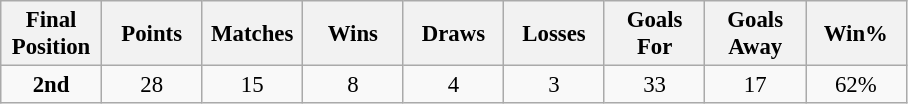<table class="wikitable" style="font-size: 95%; text-align: center;">
<tr>
<th width=60>Final Position</th>
<th width=60>Points</th>
<th width=60>Matches</th>
<th width=60>Wins</th>
<th width=60>Draws</th>
<th width=60>Losses</th>
<th width=60>Goals For</th>
<th width=60>Goals Away</th>
<th width=60>Win%</th>
</tr>
<tr>
<td><strong>2nd</strong></td>
<td>28</td>
<td>15</td>
<td>8</td>
<td>4</td>
<td>3</td>
<td>33</td>
<td>17</td>
<td>62%</td>
</tr>
</table>
